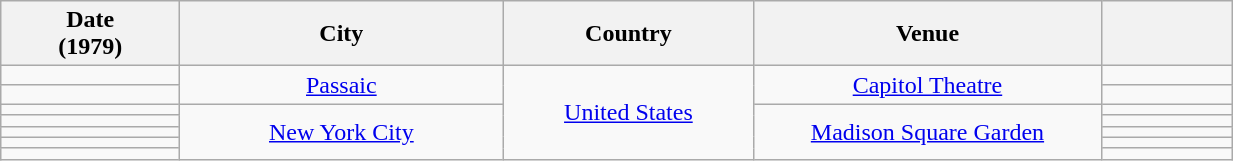<table class="wikitable sortable plainrowheaders" style="text-align:center;">
<tr>
<th scope="col" style="width:7em;">Date<br>(1979)</th>
<th scope="col" style="width:13em;">City</th>
<th scope="col" style="width:10em;">Country</th>
<th scope="col" style="width:14em;">Venue</th>
<th scope="col" style="width:5em;" class="unsortable"></th>
</tr>
<tr>
<td></td>
<td rowspan="2"><a href='#'>Passaic</a></td>
<td rowspan="7"><a href='#'>United States</a></td>
<td rowspan="2"><a href='#'>Capitol Theatre</a></td>
<td></td>
</tr>
<tr>
<td></td>
<td></td>
</tr>
<tr>
<td></td>
<td rowspan="5"><a href='#'>New York City</a></td>
<td rowspan="5"><a href='#'>Madison Square Garden</a></td>
<td></td>
</tr>
<tr>
<td></td>
<td></td>
</tr>
<tr>
<td></td>
<td></td>
</tr>
<tr>
<td></td>
<td></td>
</tr>
<tr>
<td></td>
<td></td>
</tr>
</table>
